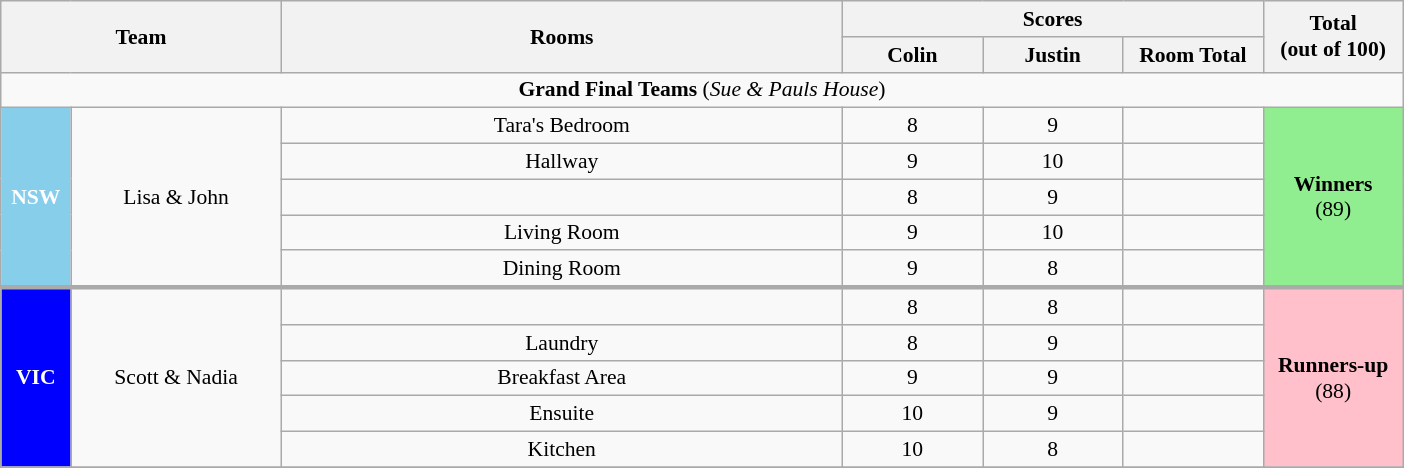<table class="wikitable plainrowheaders" style="text-align:center; font-size:90%; width:65em;">
<tr>
<th colspan="2" rowspan="2">Team</th>
<th rowspan="2" style="width:40%;">Rooms</th>
<th colspan="3" style="width:40%;">Scores</th>
<th rowspan="2" style="width:10%;">Total<br>(out of 100)</th>
</tr>
<tr>
<th style="width:10%;">Colin</th>
<th style="width:10%;">Justin</th>
<th style="width:10%;">Room Total</th>
</tr>
<tr>
<td colspan="8" scope="col" style="width:10em;" scope="col" style="background:blue; color:white;"><strong>Grand Final Teams</strong> (<em>Sue & Pauls House</em>)</td>
</tr>
<tr>
<th rowspan="5" style="background:skyblue; color:white;">NSW</th>
<td rowspan="5" style="width:15%;">Lisa & John</td>
<td>Tara's Bedroom</td>
<td>8</td>
<td>9</td>
<td></td>
<td rowspan="5" style="background:lightgreen; color:black;"><strong>Winners</strong><br>(89)</td>
</tr>
<tr>
<td>Hallway</td>
<td>9</td>
<td>10</td>
<td></td>
</tr>
<tr>
<td></td>
<td>8</td>
<td>9</td>
<td></td>
</tr>
<tr>
<td>Living Room</td>
<td>9</td>
<td>10</td>
<td></td>
</tr>
<tr>
<td>Dining Room</td>
<td>9</td>
<td>8</td>
<td></td>
</tr>
<tr style="border-top:3px solid #aaa;">
<th rowspan="5" style="background:blue; color:white;">VIC</th>
<td rowspan="5" style="width:15%;">Scott & Nadia</td>
<td></td>
<td>8</td>
<td>8</td>
<td></td>
<td rowspan="5" style="background:pink; color:black;"><strong>Runners-up</strong><br>(88)</td>
</tr>
<tr>
<td>Laundry</td>
<td>8</td>
<td>9</td>
<td></td>
</tr>
<tr>
<td>Breakfast Area</td>
<td>9</td>
<td>9</td>
<td></td>
</tr>
<tr>
<td>Ensuite</td>
<td>10</td>
<td>9</td>
<td></td>
</tr>
<tr>
<td>Kitchen</td>
<td>10</td>
<td>8</td>
<td></td>
</tr>
<tr>
</tr>
</table>
